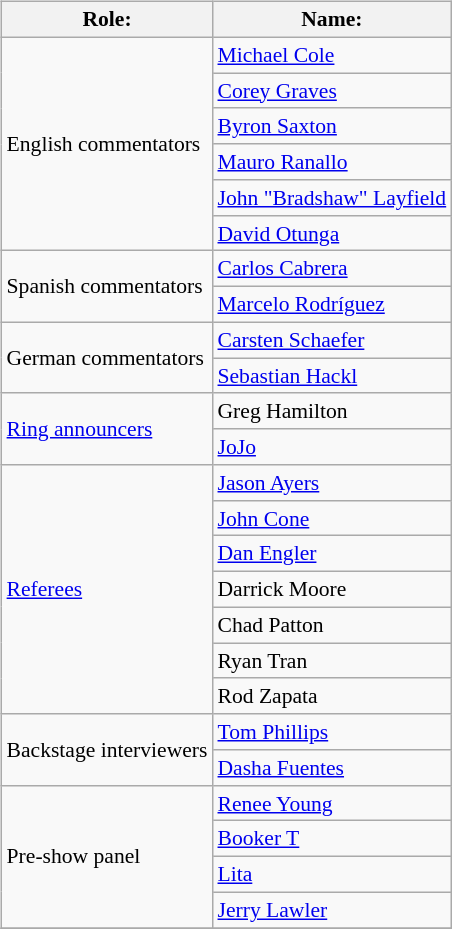<table class=wikitable style="font-size:90%; margin: 0.5em 0 0.5em 1em; float: right; clear: right;">
<tr>
<th>Role:</th>
<th>Name:</th>
</tr>
<tr>
<td rowspan=6>English commentators</td>
<td><a href='#'>Michael Cole</a> </td>
</tr>
<tr>
<td><a href='#'>Corey Graves</a> </td>
</tr>
<tr>
<td><a href='#'>Byron Saxton</a> </td>
</tr>
<tr>
<td><a href='#'>Mauro Ranallo</a> </td>
</tr>
<tr>
<td><a href='#'>John "Bradshaw" Layfield</a> </td>
</tr>
<tr>
<td><a href='#'>David Otunga</a> </td>
</tr>
<tr>
<td rowspan=2>Spanish commentators</td>
<td><a href='#'>Carlos Cabrera</a></td>
</tr>
<tr>
<td><a href='#'>Marcelo Rodríguez</a></td>
</tr>
<tr>
<td rowspan=2>German commentators</td>
<td><a href='#'>Carsten Schaefer</a></td>
</tr>
<tr>
<td><a href='#'>Sebastian Hackl</a></td>
</tr>
<tr>
<td rowspan=2><a href='#'>Ring announcers</a></td>
<td>Greg Hamilton</td>
</tr>
<tr>
<td><a href='#'>JoJo</a></td>
</tr>
<tr>
<td rowspan=7><a href='#'>Referees</a></td>
<td><a href='#'>Jason Ayers</a></td>
</tr>
<tr>
<td><a href='#'>John Cone</a></td>
</tr>
<tr>
<td><a href='#'>Dan Engler</a></td>
</tr>
<tr>
<td>Darrick Moore</td>
</tr>
<tr>
<td>Chad Patton</td>
</tr>
<tr>
<td>Ryan Tran</td>
</tr>
<tr>
<td>Rod Zapata</td>
</tr>
<tr>
<td rowspan=2>Backstage interviewers</td>
<td><a href='#'>Tom Phillips</a></td>
</tr>
<tr>
<td><a href='#'>Dasha Fuentes</a></td>
</tr>
<tr>
<td rowspan=4>Pre-show panel</td>
<td><a href='#'>Renee Young</a></td>
</tr>
<tr>
<td><a href='#'>Booker T</a></td>
</tr>
<tr>
<td><a href='#'>Lita</a></td>
</tr>
<tr>
<td><a href='#'>Jerry Lawler</a></td>
</tr>
<tr>
</tr>
</table>
